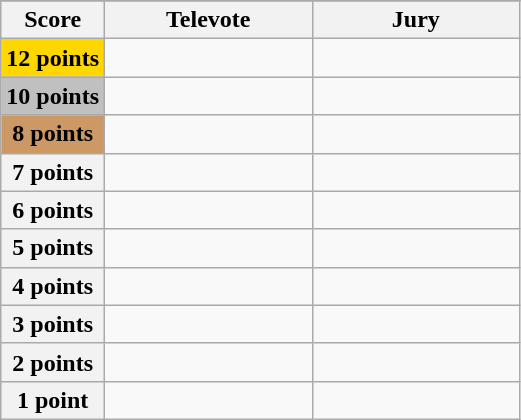<table class="wikitable">
<tr>
</tr>
<tr>
<th scope="col" width="20%">Score</th>
<th scope="col" width="40%">Televote</th>
<th scope="col" width="40%">Jury</th>
</tr>
<tr>
<th scope="row" style="background:gold">12 points</th>
<td></td>
<td></td>
</tr>
<tr>
<th scope="row" style="background:silver">10 points</th>
<td></td>
<td></td>
</tr>
<tr>
<th scope="row" style="background:#CC9966">8 points</th>
<td></td>
<td></td>
</tr>
<tr>
<th scope="row">7 points</th>
<td></td>
<td></td>
</tr>
<tr>
<th scope="row">6 points</th>
<td></td>
<td></td>
</tr>
<tr>
<th scope="row">5 points</th>
<td></td>
<td></td>
</tr>
<tr>
<th scope="row">4 points</th>
<td></td>
<td></td>
</tr>
<tr>
<th scope="row">3 points</th>
<td></td>
<td></td>
</tr>
<tr>
<th scope="row">2 points</th>
<td></td>
<td></td>
</tr>
<tr>
<th scope="row">1 point</th>
<td></td>
<td></td>
</tr>
</table>
